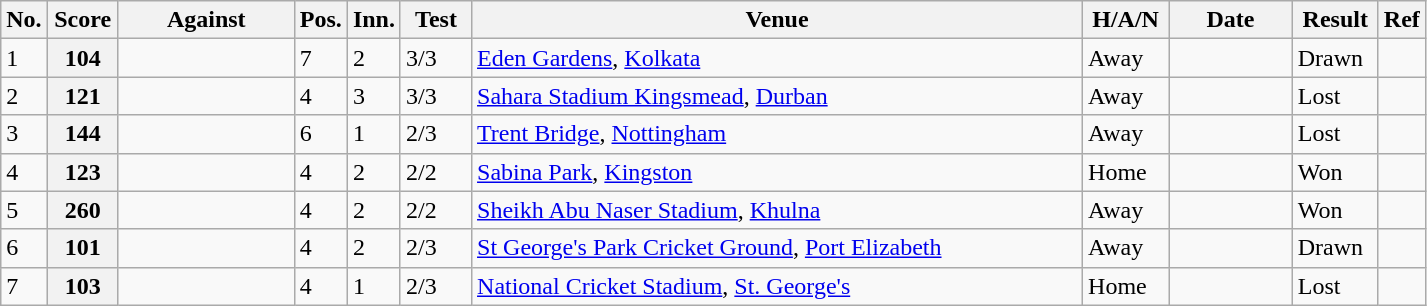<table class="wikitable plainrowheaders sortable">
<tr>
<th scope="col" style="width:10px">No.</th>
<th scope="col" style="width:40px">Score</th>
<th scope="col" style="width:110px">Against</th>
<th scope="col" style="width:10px">Pos.</th>
<th scope="col" style="width:10px">Inn.</th>
<th scope="col" style="width:40px">Test</th>
<th scope="col" style="width:400px">Venue</th>
<th scope="col" style="width:50px">H/A/N</th>
<th scope="col" style="width:75px">Date</th>
<th scope="col" style="width:50px">Result</th>
<th scope="col" class="unsortable">Ref</th>
</tr>
<tr>
<td>1</td>
<th scope="row"> 104</th>
<td></td>
<td>7</td>
<td>2</td>
<td>3/3</td>
<td> <a href='#'>Eden Gardens</a>, <a href='#'>Kolkata</a></td>
<td>Away</td>
<td></td>
<td>Drawn</td>
<td></td>
</tr>
<tr>
<td>2</td>
<th scope="row"> 121</th>
<td></td>
<td>4</td>
<td>3</td>
<td>3/3</td>
<td> <a href='#'>Sahara Stadium Kingsmead</a>, <a href='#'>Durban</a></td>
<td>Away</td>
<td></td>
<td>Lost</td>
<td></td>
</tr>
<tr>
<td>3</td>
<th scope="row"> 144</th>
<td></td>
<td>6</td>
<td>1</td>
<td>2/3</td>
<td> <a href='#'>Trent Bridge</a>, <a href='#'>Nottingham</a></td>
<td>Away</td>
<td></td>
<td>Lost</td>
<td></td>
</tr>
<tr>
<td>4</td>
<th scope="row"> 123 </th>
<td></td>
<td>4</td>
<td>2</td>
<td>2/2</td>
<td> <a href='#'>Sabina Park</a>, <a href='#'>Kingston</a></td>
<td>Home</td>
<td></td>
<td>Won</td>
<td></td>
</tr>
<tr>
<td>5</td>
<th scope="row"> 260 </th>
<td></td>
<td>4</td>
<td>2</td>
<td>2/2</td>
<td> <a href='#'>Sheikh Abu Naser Stadium</a>, <a href='#'>Khulna</a></td>
<td>Away</td>
<td></td>
<td>Won</td>
<td></td>
</tr>
<tr>
<td>6</td>
<th scope="row"> 101</th>
<td></td>
<td>4</td>
<td>2</td>
<td>2/3</td>
<td> <a href='#'>St George's Park Cricket Ground</a>, <a href='#'>Port Elizabeth</a></td>
<td>Away</td>
<td></td>
<td>Drawn</td>
<td></td>
</tr>
<tr>
<td>7</td>
<th scope="row"> 103</th>
<td></td>
<td>4</td>
<td>1</td>
<td>2/3</td>
<td> <a href='#'>National Cricket Stadium</a>, <a href='#'>St. George's</a></td>
<td>Home</td>
<td></td>
<td>Lost</td>
<td></td>
</tr>
</table>
